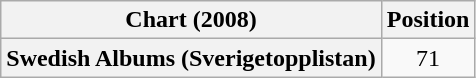<table class="wikitable plainrowheaders" style="text-align:center">
<tr>
<th scope="col">Chart (2008)</th>
<th scope="col">Position</th>
</tr>
<tr>
<th scope="row">Swedish Albums (Sverigetopplistan)</th>
<td>71</td>
</tr>
</table>
